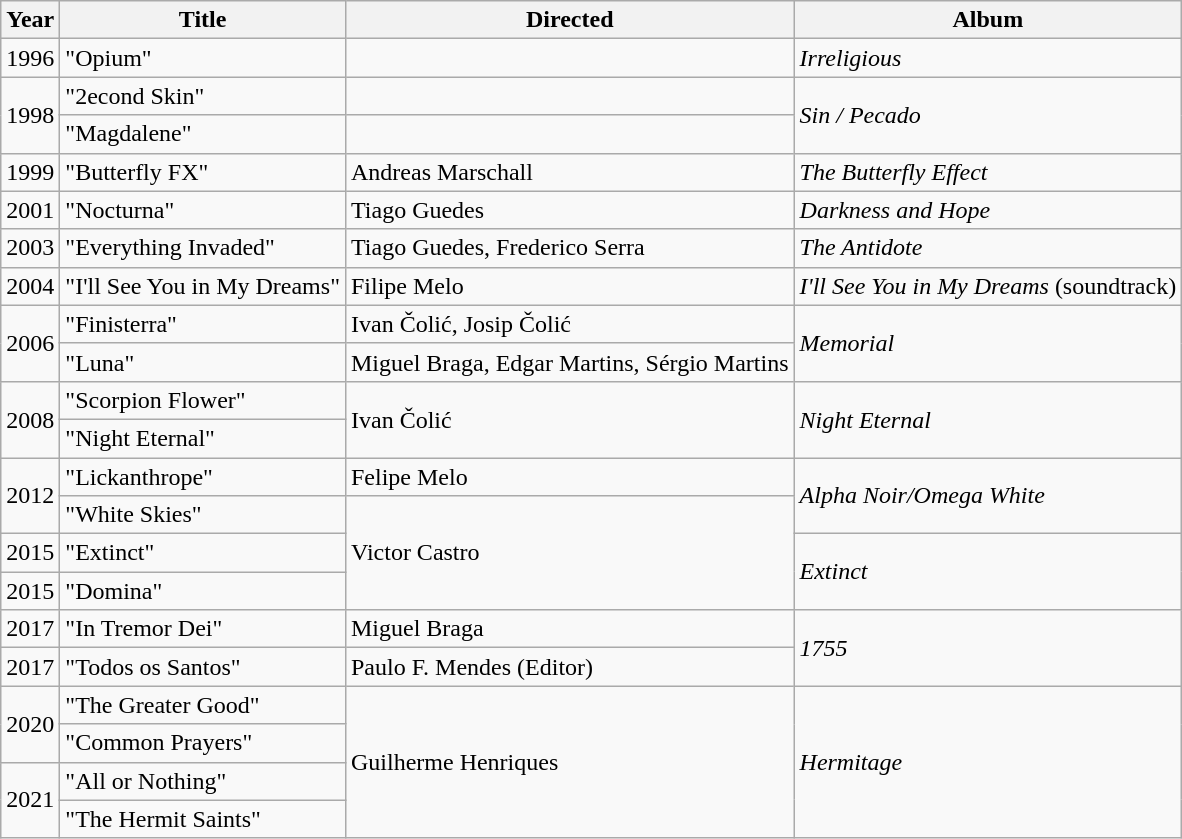<table class="wikitable" border="1">
<tr>
<th>Year</th>
<th>Title</th>
<th>Directed</th>
<th>Album</th>
</tr>
<tr>
<td>1996</td>
<td>"Opium"</td>
<td></td>
<td><em>Irreligious</em></td>
</tr>
<tr>
<td rowspan=2>1998</td>
<td>"2econd Skin"</td>
<td></td>
<td rowspan=2><em>Sin / Pecado</em></td>
</tr>
<tr>
<td>"Magdalene"</td>
<td></td>
</tr>
<tr>
<td>1999</td>
<td>"Butterfly FX"</td>
<td>Andreas Marschall</td>
<td><em>The Butterfly Effect</em></td>
</tr>
<tr>
<td>2001</td>
<td>"Nocturna"</td>
<td>Tiago Guedes</td>
<td><em>Darkness and Hope</em></td>
</tr>
<tr>
<td>2003</td>
<td>"Everything Invaded"</td>
<td>Tiago Guedes, Frederico Serra</td>
<td><em>The Antidote</em></td>
</tr>
<tr>
<td>2004</td>
<td>"I'll See You in My Dreams"</td>
<td>Filipe Melo</td>
<td><em>I'll See You in My Dreams</em> (soundtrack)</td>
</tr>
<tr>
<td rowspan=2>2006</td>
<td>"Finisterra"</td>
<td>Ivan Čolić, Josip Čolić</td>
<td rowspan=2><em>Memorial</em></td>
</tr>
<tr>
<td>"Luna"</td>
<td>Miguel Braga, Edgar Martins, Sérgio Martins</td>
</tr>
<tr>
<td rowspan=2>2008</td>
<td>"Scorpion Flower"</td>
<td rowspan=2>Ivan Čolić</td>
<td rowspan=2><em>Night Eternal</em></td>
</tr>
<tr>
<td>"Night Eternal"</td>
</tr>
<tr>
<td rowspan=2>2012</td>
<td>"Lickanthrope"</td>
<td>Felipe Melo</td>
<td rowspan=2><em>Alpha Noir/Omega White</em></td>
</tr>
<tr>
<td>"White Skies"</td>
<td rowspan=3>Victor Castro</td>
</tr>
<tr>
<td>2015</td>
<td>"Extinct"</td>
<td rowspan=2><em>Extinct</em></td>
</tr>
<tr>
<td>2015</td>
<td>"Domina"</td>
</tr>
<tr>
<td>2017</td>
<td>"In Tremor Dei"</td>
<td>Miguel Braga</td>
<td rowspan=2><em>1755</em></td>
</tr>
<tr>
<td>2017</td>
<td>"Todos os Santos"</td>
<td>Paulo F. Mendes (Editor)</td>
</tr>
<tr>
<td rowspan=2>2020</td>
<td>"The Greater Good"</td>
<td rowspan=4>Guilherme Henriques</td>
<td rowspan=4><em>Hermitage</em></td>
</tr>
<tr>
<td>"Common Prayers"</td>
</tr>
<tr>
<td rowspan=2>2021</td>
<td>"All or Nothing"</td>
</tr>
<tr>
<td>"The Hermit Saints"</td>
</tr>
</table>
